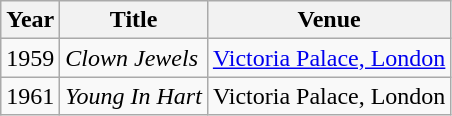<table class="wikitable sortable">
<tr>
<th>Year</th>
<th>Title</th>
<th>Venue</th>
</tr>
<tr>
<td>1959</td>
<td><em>Clown Jewels</em></td>
<td><a href='#'>Victoria Palace, London</a></td>
</tr>
<tr>
<td>1961</td>
<td><em>Young In Hart</em></td>
<td>Victoria Palace, London</td>
</tr>
</table>
